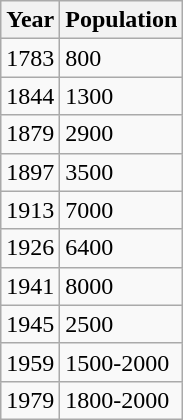<table class="wikitable">
<tr>
<th>Year</th>
<th>Population</th>
</tr>
<tr>
<td>1783</td>
<td>800</td>
</tr>
<tr>
<td>1844</td>
<td>1300</td>
</tr>
<tr>
<td>1879</td>
<td>2900</td>
</tr>
<tr>
<td>1897</td>
<td>3500</td>
</tr>
<tr>
<td>1913</td>
<td>7000</td>
</tr>
<tr>
<td>1926</td>
<td>6400</td>
</tr>
<tr>
<td>1941</td>
<td>8000</td>
</tr>
<tr>
<td>1945</td>
<td>2500</td>
</tr>
<tr>
<td>1959</td>
<td>1500-2000</td>
</tr>
<tr>
<td>1979</td>
<td>1800-2000</td>
</tr>
</table>
